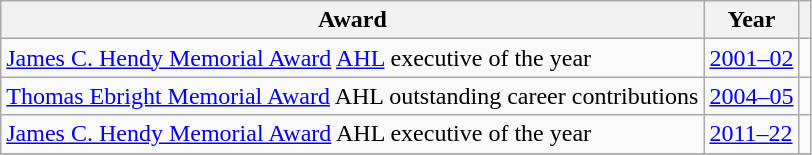<table class="wikitable">
<tr>
<th>Award</th>
<th>Year</th>
<th></th>
</tr>
<tr>
<td><a href='#'>James C. Hendy Memorial Award</a> <a href='#'>AHL</a> executive of the year</td>
<td><a href='#'>2001–02</a></td>
<td></td>
</tr>
<tr>
<td><a href='#'>Thomas Ebright Memorial Award</a> AHL outstanding career contributions</td>
<td><a href='#'>2004–05</a></td>
<td></td>
</tr>
<tr>
<td><a href='#'>James C. Hendy Memorial Award</a> AHL executive of the year</td>
<td><a href='#'>2011–22</a></td>
<td></td>
</tr>
<tr>
</tr>
</table>
